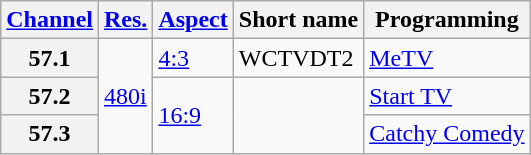<table class="wikitable">
<tr>
<th scope = "col"><a href='#'>Channel</a></th>
<th scope = "col"><a href='#'>Res.</a></th>
<th scope = "col"><a href='#'>Aspect</a></th>
<th scope = "col">Short name</th>
<th scope = "col">Programming</th>
</tr>
<tr>
<th scope = "row">57.1</th>
<td rowspan=3><a href='#'>480i</a></td>
<td><a href='#'>4:3</a></td>
<td>WCTVDT2</td>
<td><a href='#'>MeTV</a></td>
</tr>
<tr>
<th scope = "row">57.2</th>
<td rowspan=2><a href='#'>16:9</a></td>
<td rowspan=2></td>
<td><a href='#'>Start TV</a></td>
</tr>
<tr>
<th scope = "row">57.3</th>
<td><a href='#'>Catchy Comedy</a></td>
</tr>
</table>
